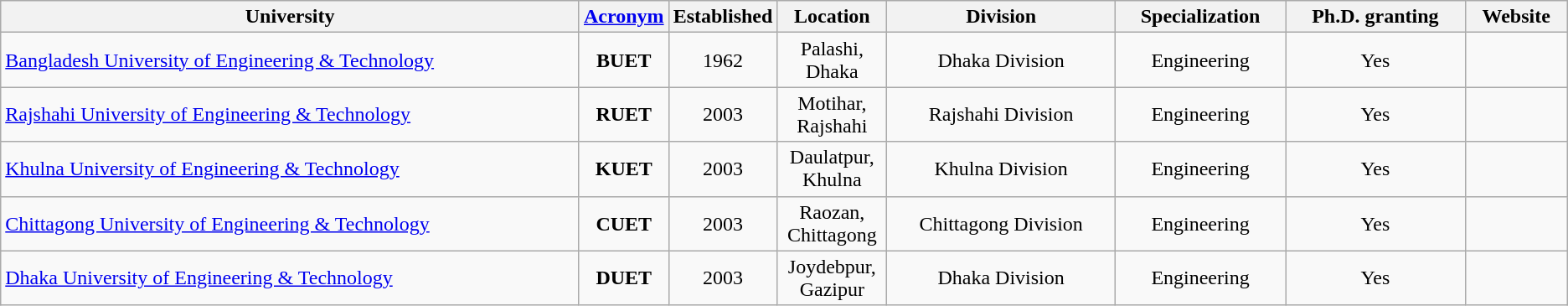<table class="wikitable sortable mw-datatable static-row-numbers">
<tr>
<th>University</th>
<th class="unsortable"><a href='#'>Acronym</a></th>
<th>Established</th>
<th>Location</th>
<th>Division</th>
<th>Specialization</th>
<th>Ph.D. granting</th>
<th>Website</th>
</tr>
<tr>
<td><a href='#'>Bangladesh University of Engineering & Technology</a></td>
<td style="text-align:center;"><strong>BUET</strong></td>
<td style="text-align:center;">1962</td>
<td style="text-align:center;">Palashi, Dhaka</td>
<td style="text-align:center;">Dhaka Division</td>
<td style="text-align:center;">Engineering</td>
<td style="text-align:center;">Yes</td>
<td style="text-align:center;"></td>
</tr>
<tr>
<td><a href='#'>Rajshahi University of Engineering & Technology</a></td>
<td style="text-align:center;"><strong>RUET</strong></td>
<td style="text-align:center;">2003</td>
<td style="text-align:center;">Motihar, Rajshahi</td>
<td style="text-align:center;">Rajshahi Division</td>
<td style="text-align:center;">Engineering</td>
<td style="text-align:center;">Yes</td>
<td style="text-align:center;"></td>
</tr>
<tr>
<td><a href='#'>Khulna University of Engineering & Technology</a></td>
<td style="text-align:center;"><strong>KUET</strong></td>
<td style="text-align:center;">2003</td>
<td style="text-align:center;">Daulatpur, Khulna</td>
<td style="text-align:center;">Khulna Division</td>
<td style="text-align:center;">Engineering</td>
<td style="text-align:center;">Yes</td>
<td style="text-align:center;"></td>
</tr>
<tr>
<td><a href='#'>Chittagong University of Engineering & Technology</a></td>
<td style="text-align:center; width:5%;"><strong>CUET</strong></td>
<td style="text-align:center; width:5%;">2003</td>
<td style="text-align:center; width:7%;">Raozan, Chittagong</td>
<td style="text-align:center;">Chittagong Division</td>
<td style="text-align:center;">Engineering</td>
<td style="text-align:center;">Yes</td>
<td style="text-align:center;"></td>
</tr>
<tr>
<td><a href='#'>Dhaka University of Engineering & Technology</a></td>
<td style="text-align:center;"><strong>DUET</strong></td>
<td style="text-align:center;">2003</td>
<td style="text-align:center;">Joydebpur, Gazipur</td>
<td style="text-align:center;">Dhaka Division</td>
<td style="text-align:center;">Engineering</td>
<td style="text-align:center;">Yes</td>
<td style="text-align:center;"></td>
</tr>
</table>
